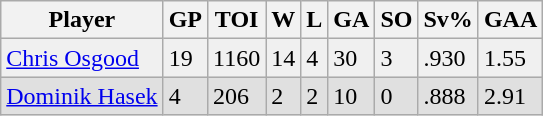<table class="wikitable sortable">
<tr>
<th>Player</th>
<th>GP</th>
<th>TOI</th>
<th>W</th>
<th>L</th>
<th>GA</th>
<th>SO</th>
<th>Sv%</th>
<th>GAA</th>
</tr>
<tr bgcolor="#f0f0f0">
<td><a href='#'>Chris Osgood</a></td>
<td>19</td>
<td>1160</td>
<td>14</td>
<td>4</td>
<td>30</td>
<td>3</td>
<td>.930</td>
<td>1.55</td>
</tr>
<tr bgcolor="#e0e0e0">
<td><a href='#'>Dominik Hasek</a></td>
<td>4</td>
<td>206</td>
<td>2</td>
<td>2</td>
<td>10</td>
<td>0</td>
<td>.888</td>
<td>2.91</td>
</tr>
</table>
